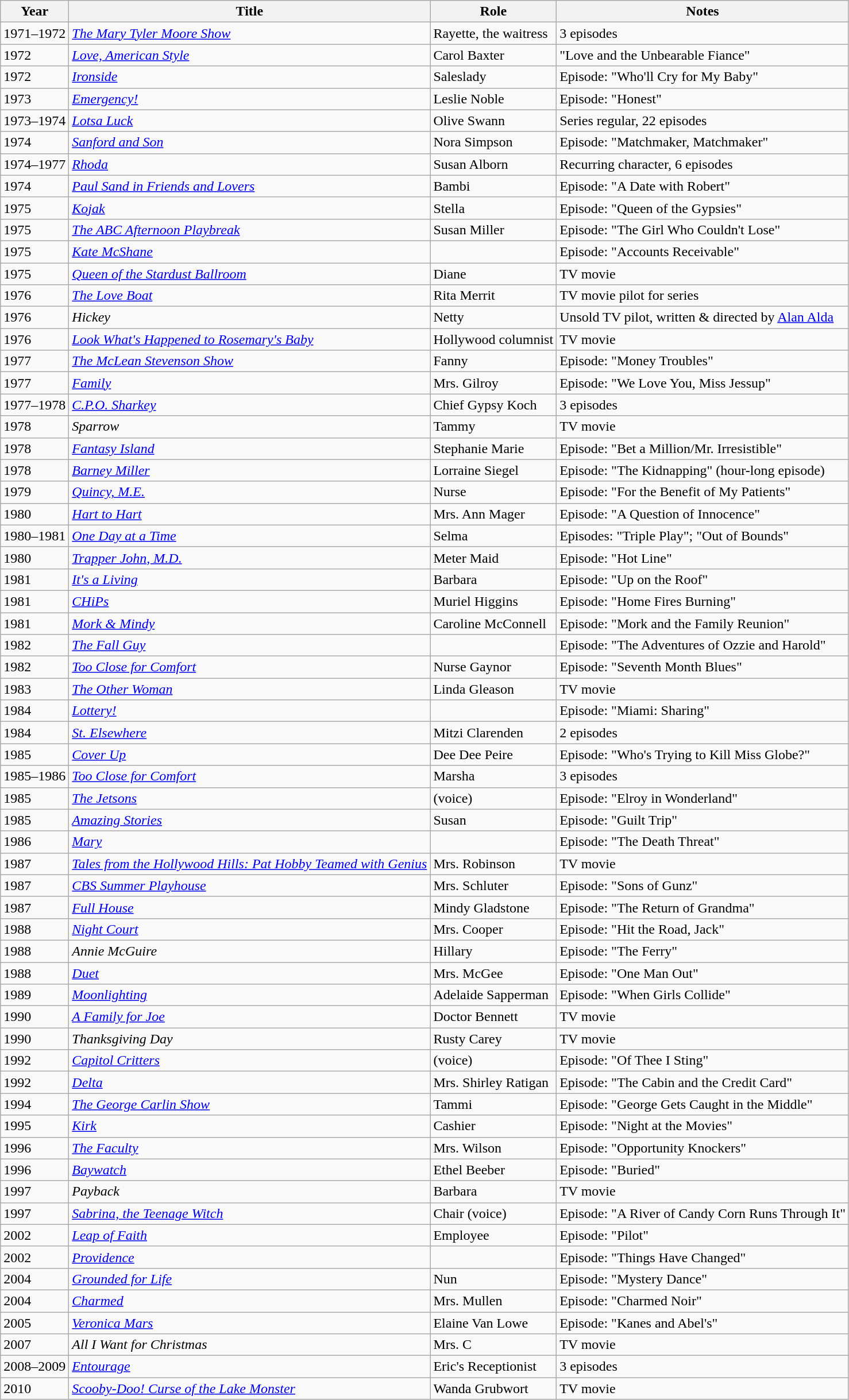<table class="wikitable sortable">
<tr>
<th>Year</th>
<th>Title</th>
<th>Role</th>
<th class="unsortable">Notes</th>
</tr>
<tr>
<td>1971–1972</td>
<td><em><a href='#'>The Mary Tyler Moore Show</a></em></td>
<td>Rayette, the waitress</td>
<td>3 episodes</td>
</tr>
<tr>
<td>1972</td>
<td><em><a href='#'>Love, American Style</a></em></td>
<td>Carol Baxter</td>
<td>"Love and the Unbearable Fiance"</td>
</tr>
<tr>
<td>1972</td>
<td><em><a href='#'>Ironside</a></em></td>
<td>Saleslady</td>
<td>Episode: "Who'll Cry for My Baby"</td>
</tr>
<tr>
<td>1973</td>
<td><em><a href='#'>Emergency!</a></em></td>
<td>Leslie Noble</td>
<td>Episode: "Honest"</td>
</tr>
<tr>
<td>1973–1974</td>
<td><em><a href='#'>Lotsa Luck</a></em></td>
<td>Olive Swann</td>
<td>Series regular, 22 episodes</td>
</tr>
<tr>
<td>1974</td>
<td><em><a href='#'>Sanford and Son</a></em></td>
<td>Nora Simpson</td>
<td>Episode: "Matchmaker, Matchmaker"</td>
</tr>
<tr>
<td>1974–1977</td>
<td><em><a href='#'>Rhoda</a></em></td>
<td>Susan Alborn</td>
<td>Recurring character, 6 episodes</td>
</tr>
<tr>
<td>1974</td>
<td><em><a href='#'>Paul Sand in Friends and Lovers</a></em></td>
<td>Bambi</td>
<td>Episode: "A Date with Robert"</td>
</tr>
<tr>
<td>1975</td>
<td><em><a href='#'>Kojak</a></em></td>
<td>Stella</td>
<td>Episode: "Queen of the Gypsies"</td>
</tr>
<tr>
<td>1975</td>
<td><em><a href='#'>The ABC Afternoon Playbreak</a></em></td>
<td>Susan Miller</td>
<td>Episode: "The Girl Who Couldn't Lose"</td>
</tr>
<tr>
<td>1975</td>
<td><em><a href='#'>Kate McShane</a></em></td>
<td></td>
<td>Episode: "Accounts Receivable"</td>
</tr>
<tr>
<td>1975</td>
<td><em><a href='#'>Queen of the Stardust Ballroom</a></em></td>
<td>Diane</td>
<td>TV movie</td>
</tr>
<tr>
<td>1976</td>
<td><em><a href='#'>The Love Boat</a></em></td>
<td>Rita Merrit</td>
<td>TV movie pilot for series</td>
</tr>
<tr>
<td>1976</td>
<td><em>Hickey</em></td>
<td>Netty</td>
<td>Unsold TV pilot, written & directed by <a href='#'>Alan Alda</a></td>
</tr>
<tr>
<td>1976</td>
<td><em><a href='#'>Look What's Happened to Rosemary's Baby</a></em></td>
<td>Hollywood columnist</td>
<td>TV movie</td>
</tr>
<tr>
<td>1977</td>
<td><em><a href='#'>The McLean Stevenson Show</a></em></td>
<td>Fanny</td>
<td>Episode: "Money Troubles"</td>
</tr>
<tr>
<td>1977</td>
<td><em><a href='#'>Family</a></em></td>
<td>Mrs. Gilroy</td>
<td>Episode: "We Love You, Miss Jessup"</td>
</tr>
<tr>
<td>1977–1978</td>
<td><em><a href='#'>C.P.O. Sharkey</a></em></td>
<td>Chief Gypsy Koch</td>
<td>3 episodes</td>
</tr>
<tr>
<td>1978</td>
<td><em>Sparrow</em></td>
<td>Tammy</td>
<td>TV movie</td>
</tr>
<tr>
<td>1978</td>
<td><em><a href='#'>Fantasy Island</a></em></td>
<td>Stephanie Marie</td>
<td>Episode: "Bet a Million/Mr. Irresistible"</td>
</tr>
<tr>
<td>1978</td>
<td><em><a href='#'>Barney Miller</a></em></td>
<td>Lorraine Siegel</td>
<td>Episode: "The Kidnapping" (hour-long episode)</td>
</tr>
<tr>
<td>1979</td>
<td><em><a href='#'>Quincy, M.E.</a></em></td>
<td>Nurse</td>
<td>Episode: "For the Benefit of My Patients"</td>
</tr>
<tr>
<td>1980</td>
<td><em><a href='#'>Hart to Hart</a></em></td>
<td>Mrs. Ann Mager</td>
<td>Episode: "A Question of Innocence"</td>
</tr>
<tr>
<td>1980–1981</td>
<td><em><a href='#'>One Day at a Time</a></em></td>
<td>Selma</td>
<td>Episodes: "Triple Play"; "Out of Bounds"</td>
</tr>
<tr>
<td>1980</td>
<td><em><a href='#'>Trapper John, M.D.</a></em></td>
<td>Meter Maid</td>
<td>Episode: "Hot Line"</td>
</tr>
<tr>
<td>1981</td>
<td><em><a href='#'>It's a Living</a></em></td>
<td>Barbara</td>
<td>Episode: "Up on the Roof"</td>
</tr>
<tr>
<td>1981</td>
<td><em><a href='#'>CHiPs</a></em></td>
<td>Muriel Higgins</td>
<td>Episode: "Home Fires Burning"</td>
</tr>
<tr>
<td>1981</td>
<td><em><a href='#'>Mork & Mindy</a></em></td>
<td>Caroline McConnell</td>
<td>Episode: "Mork and the Family Reunion"</td>
</tr>
<tr>
<td>1982</td>
<td><em><a href='#'>The Fall Guy</a></em></td>
<td></td>
<td>Episode: "The Adventures of Ozzie and Harold"</td>
</tr>
<tr>
<td>1982</td>
<td><em><a href='#'>Too Close for Comfort</a></em></td>
<td>Nurse Gaynor</td>
<td>Episode: "Seventh Month Blues"</td>
</tr>
<tr>
<td>1983</td>
<td><em><a href='#'>The Other Woman</a></em></td>
<td>Linda Gleason</td>
<td>TV movie</td>
</tr>
<tr>
<td>1984</td>
<td><em><a href='#'>Lottery!</a></em></td>
<td></td>
<td>Episode: "Miami: Sharing"</td>
</tr>
<tr>
<td>1984</td>
<td><em><a href='#'>St. Elsewhere</a></em></td>
<td>Mitzi Clarenden</td>
<td>2 episodes</td>
</tr>
<tr>
<td>1985</td>
<td><em><a href='#'>Cover Up</a></em></td>
<td>Dee Dee Peire</td>
<td>Episode: "Who's Trying to Kill Miss Globe?"</td>
</tr>
<tr>
<td>1985–1986</td>
<td><em><a href='#'>Too Close for Comfort</a></em></td>
<td>Marsha</td>
<td>3 episodes</td>
</tr>
<tr>
<td>1985</td>
<td><em><a href='#'>The Jetsons</a></em></td>
<td>(voice)</td>
<td>Episode: "Elroy in Wonderland"</td>
</tr>
<tr>
<td>1985</td>
<td><em><a href='#'>Amazing Stories</a></em></td>
<td>Susan</td>
<td>Episode: "Guilt Trip"</td>
</tr>
<tr>
<td>1986</td>
<td><em><a href='#'>Mary</a></em></td>
<td></td>
<td>Episode: "The Death Threat"</td>
</tr>
<tr>
<td>1987</td>
<td><em><a href='#'>Tales from the Hollywood Hills: Pat Hobby Teamed with Genius</a></em></td>
<td>Mrs. Robinson</td>
<td>TV movie</td>
</tr>
<tr>
<td>1987</td>
<td><em><a href='#'>CBS Summer Playhouse</a></em></td>
<td>Mrs. Schluter</td>
<td>Episode: "Sons of Gunz"</td>
</tr>
<tr>
<td>1987</td>
<td><em><a href='#'>Full House</a></em></td>
<td>Mindy Gladstone</td>
<td>Episode: "The Return of Grandma"</td>
</tr>
<tr>
<td>1988</td>
<td><em><a href='#'>Night Court</a></em></td>
<td>Mrs. Cooper</td>
<td>Episode: "Hit the Road, Jack"</td>
</tr>
<tr>
<td>1988</td>
<td><em>Annie McGuire</em></td>
<td>Hillary</td>
<td>Episode: "The Ferry"</td>
</tr>
<tr>
<td>1988</td>
<td><em><a href='#'>Duet</a></em></td>
<td>Mrs. McGee</td>
<td>Episode: "One Man Out"</td>
</tr>
<tr>
<td>1989</td>
<td><em><a href='#'>Moonlighting</a></em></td>
<td>Adelaide Sapperman</td>
<td>Episode: "When Girls Collide"</td>
</tr>
<tr>
<td>1990</td>
<td><em><a href='#'>A Family for Joe</a></em></td>
<td>Doctor Bennett</td>
<td>TV movie</td>
</tr>
<tr>
<td>1990</td>
<td><em>Thanksgiving Day</em></td>
<td>Rusty Carey</td>
<td>TV movie</td>
</tr>
<tr>
<td>1992</td>
<td><em><a href='#'>Capitol Critters</a></em></td>
<td>(voice)</td>
<td>Episode: "Of Thee I Sting"</td>
</tr>
<tr>
<td>1992</td>
<td><em><a href='#'>Delta</a></em></td>
<td>Mrs. Shirley Ratigan</td>
<td>Episode: "The Cabin and the Credit Card"</td>
</tr>
<tr>
<td>1994</td>
<td><em><a href='#'>The George Carlin Show</a></em></td>
<td>Tammi</td>
<td>Episode: "George Gets Caught in the Middle"</td>
</tr>
<tr>
<td>1995</td>
<td><em><a href='#'>Kirk</a></em></td>
<td>Cashier</td>
<td>Episode: "Night at the Movies"</td>
</tr>
<tr>
<td>1996</td>
<td><em><a href='#'>The Faculty</a></em></td>
<td>Mrs. Wilson</td>
<td>Episode: "Opportunity Knockers"</td>
</tr>
<tr>
<td>1996</td>
<td><em><a href='#'>Baywatch</a></em></td>
<td>Ethel Beeber</td>
<td>Episode: "Buried"</td>
</tr>
<tr>
<td>1997</td>
<td><em>Payback</em></td>
<td>Barbara</td>
<td>TV movie</td>
</tr>
<tr>
<td>1997</td>
<td><em><a href='#'>Sabrina, the Teenage Witch</a></em></td>
<td>Chair (voice)</td>
<td>Episode: "A River of Candy Corn Runs Through It"</td>
</tr>
<tr>
<td>2002</td>
<td><em><a href='#'>Leap of Faith</a></em></td>
<td>Employee</td>
<td>Episode: "Pilot"</td>
</tr>
<tr>
<td>2002</td>
<td><em><a href='#'>Providence</a></em></td>
<td></td>
<td>Episode: "Things Have Changed"</td>
</tr>
<tr>
<td>2004</td>
<td><em><a href='#'>Grounded for Life</a></em></td>
<td>Nun</td>
<td>Episode: "Mystery Dance"</td>
</tr>
<tr>
<td>2004</td>
<td><em><a href='#'>Charmed</a></em></td>
<td>Mrs. Mullen</td>
<td>Episode: "Charmed Noir"</td>
</tr>
<tr>
<td>2005</td>
<td><em><a href='#'>Veronica Mars</a></em></td>
<td>Elaine Van Lowe</td>
<td>Episode: "Kanes and Abel's"</td>
</tr>
<tr>
<td>2007</td>
<td><em>All I Want for Christmas</em></td>
<td>Mrs. C</td>
<td>TV movie</td>
</tr>
<tr>
<td>2008–2009</td>
<td><em><a href='#'>Entourage</a></em></td>
<td>Eric's Receptionist</td>
<td>3 episodes</td>
</tr>
<tr>
<td>2010</td>
<td><em><a href='#'>Scooby-Doo! Curse of the Lake Monster</a></em></td>
<td>Wanda Grubwort</td>
<td>TV movie</td>
</tr>
</table>
